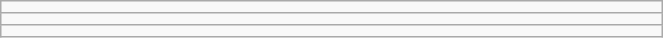<table class="wikitable" style=" text-align:center; font-size:110%;" width="35%">
<tr>
<td></td>
</tr>
<tr>
<td></td>
</tr>
<tr>
<td></td>
</tr>
</table>
